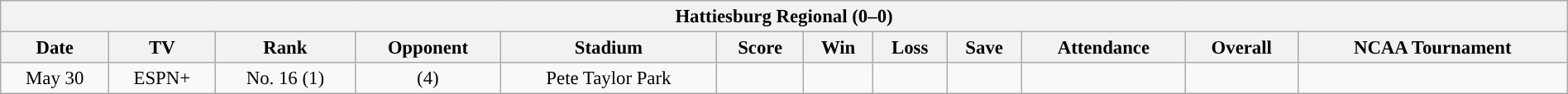<table class="wikitable collapsible" style="margin:auto; width:100%; text-align:center; font-size:95%">
<tr>
<th colspan=12>Hattiesburg Regional (0–0)</th>
</tr>
<tr>
<th>Date</th>
<th>TV</th>
<th>Rank</th>
<th>Opponent</th>
<th>Stadium</th>
<th>Score</th>
<th>Win</th>
<th>Loss</th>
<th>Save</th>
<th>Attendance</th>
<th>Overall</th>
<th>NCAA Tournament</th>
</tr>
<tr style="background:#">
<td>May 30</td>
<td>ESPN+</td>
<td>No. 16 (1)</td>
<td>(4) </td>
<td>Pete Taylor Park</td>
<td></td>
<td></td>
<td></td>
<td></td>
<td></td>
<td></td>
<td></td>
</tr>
</table>
